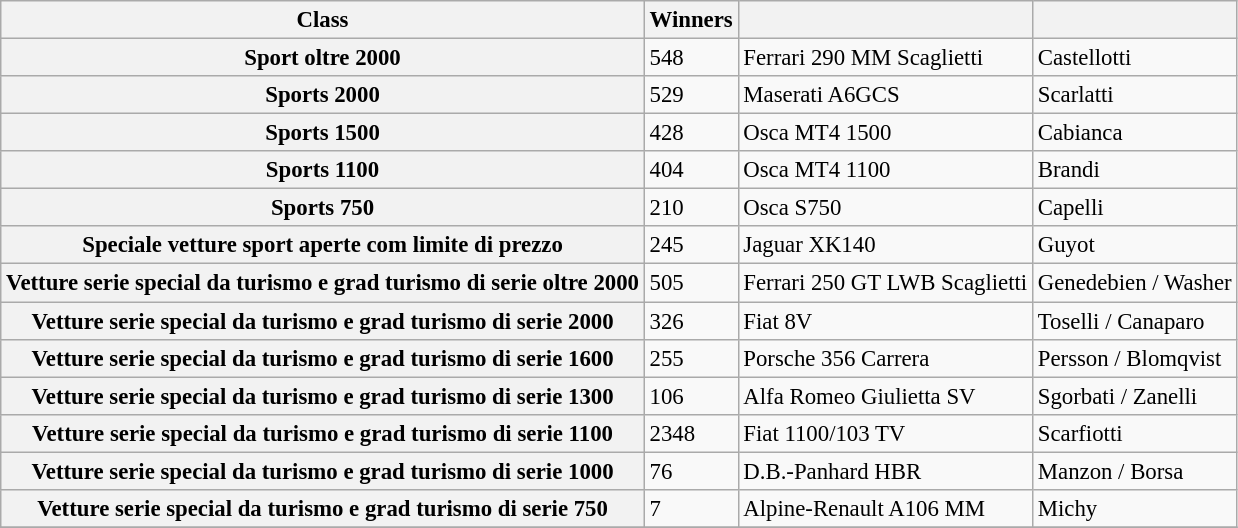<table class="wikitable" style="font-size: 95%">
<tr>
<th>Class</th>
<th>Winners</th>
<th></th>
<th></th>
</tr>
<tr>
<th>Sport oltre 2000</th>
<td>548</td>
<td>Ferrari 290 MM Scaglietti</td>
<td>Castellotti</td>
</tr>
<tr>
<th>Sports 2000</th>
<td>529</td>
<td>Maserati A6GCS</td>
<td>Scarlatti</td>
</tr>
<tr>
<th>Sports 1500</th>
<td>428</td>
<td>Osca MT4 1500</td>
<td>Cabianca</td>
</tr>
<tr>
<th>Sports 1100</th>
<td>404</td>
<td>Osca MT4 1100</td>
<td>Brandi</td>
</tr>
<tr>
<th>Sports 750</th>
<td>210</td>
<td>Osca S750</td>
<td>Capelli</td>
</tr>
<tr>
<th>Speciale vetture sport aperte com limite di prezzo</th>
<td>245</td>
<td>Jaguar XK140</td>
<td>Guyot</td>
</tr>
<tr>
<th>Vetture serie special da turismo e grad turismo di serie oltre 2000</th>
<td>505</td>
<td>Ferrari 250 GT LWB Scaglietti</td>
<td>Genedebien / Washer</td>
</tr>
<tr>
<th>Vetture serie special da turismo e grad turismo di serie 2000</th>
<td>326</td>
<td>Fiat 8V</td>
<td>Toselli / Canaparo</td>
</tr>
<tr>
<th>Vetture serie special da turismo e grad turismo di serie 1600</th>
<td>255</td>
<td>Porsche 356 Carrera</td>
<td>Persson / Blomqvist</td>
</tr>
<tr>
<th>Vetture serie special da turismo e grad turismo di serie 1300</th>
<td>106</td>
<td>Alfa Romeo Giulietta SV</td>
<td>Sgorbati / Zanelli</td>
</tr>
<tr>
<th>Vetture serie special da turismo e grad turismo di serie 1100</th>
<td>2348</td>
<td>Fiat 1100/103 TV</td>
<td>Scarfiotti</td>
</tr>
<tr>
<th>Vetture serie special da turismo e grad turismo di serie 1000</th>
<td>76</td>
<td>D.B.-Panhard HBR</td>
<td>Manzon / Borsa</td>
</tr>
<tr>
<th>Vetture serie special da turismo e grad turismo di serie 750</th>
<td>7</td>
<td>Alpine-Renault A106 MM</td>
<td>Michy</td>
</tr>
<tr>
</tr>
</table>
